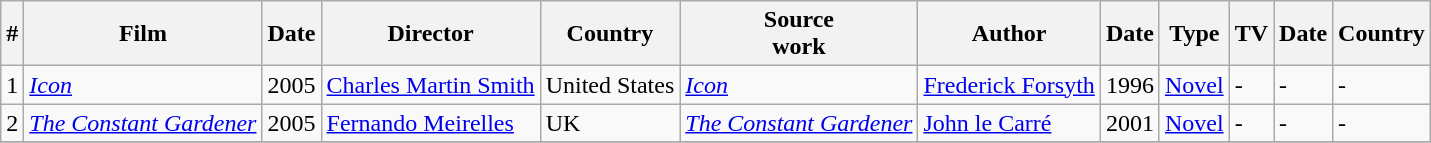<table class="wikitable">
<tr>
<th>#</th>
<th>Film</th>
<th>Date</th>
<th>Director</th>
<th>Country</th>
<th>Source <br>work</th>
<th>Author</th>
<th>Date</th>
<th>Type</th>
<th>TV</th>
<th>Date</th>
<th>Country</th>
</tr>
<tr>
<td>1</td>
<td><em><a href='#'>Icon</a></em></td>
<td>2005</td>
<td><a href='#'>Charles Martin Smith</a></td>
<td>United States</td>
<td><em><a href='#'>Icon</a></em></td>
<td><a href='#'>Frederick Forsyth</a></td>
<td>1996</td>
<td><a href='#'>Novel</a></td>
<td>-</td>
<td>-</td>
<td>-</td>
</tr>
<tr>
<td>2</td>
<td><em><a href='#'>The Constant Gardener</a></em></td>
<td>2005</td>
<td><a href='#'>Fernando Meirelles</a></td>
<td>UK</td>
<td><em><a href='#'>The Constant Gardener</a></em></td>
<td><a href='#'>John le Carré</a></td>
<td>2001</td>
<td><a href='#'>Novel</a></td>
<td>-</td>
<td>-</td>
<td>-</td>
</tr>
<tr>
</tr>
</table>
